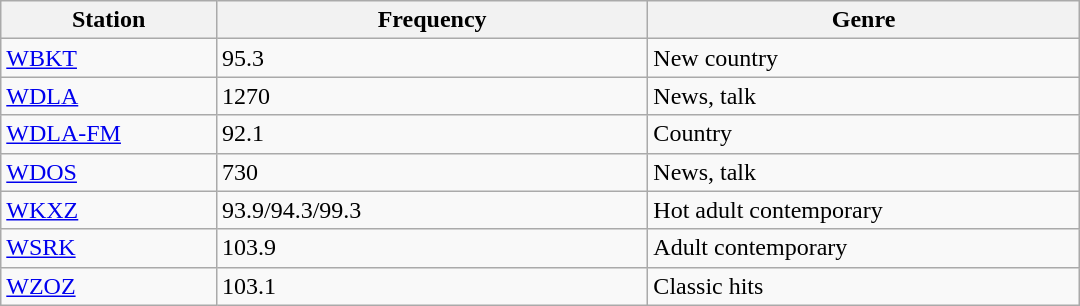<table class="wikitable" style="width:45em;">
<tr>
<th style="width:20%">Station</th>
<th style="width:40%">Frequency</th>
<th style="width:40%">Genre</th>
</tr>
<tr>
<td><a href='#'>WBKT</a></td>
<td>95.3</td>
<td>New country</td>
</tr>
<tr>
<td><a href='#'>WDLA</a></td>
<td>1270</td>
<td>News, talk</td>
</tr>
<tr>
<td><a href='#'>WDLA-FM</a></td>
<td>92.1</td>
<td>Country</td>
</tr>
<tr>
<td><a href='#'>WDOS</a></td>
<td>730</td>
<td>News, talk</td>
</tr>
<tr>
<td><a href='#'>WKXZ</a></td>
<td>93.9/94.3/99.3</td>
<td>Hot adult contemporary</td>
</tr>
<tr>
<td><a href='#'>WSRK</a></td>
<td>103.9</td>
<td>Adult contemporary</td>
</tr>
<tr>
<td><a href='#'>WZOZ</a></td>
<td>103.1</td>
<td>Classic hits</td>
</tr>
</table>
